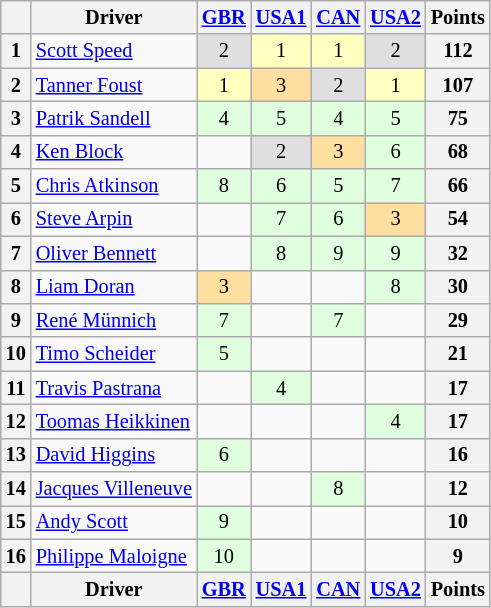<table class="wikitable" style="font-size: 85%; text-align: center;">
<tr valign="top">
<th valign="middle"></th>
<th valign="middle">Driver</th>
<th><a href='#'>GBR</a> <br></th>
<th><a href='#'>USA1</a> <br></th>
<th><a href='#'>CAN</a> <br></th>
<th><a href='#'>USA2</a> <br></th>
<th valign="middle">Points</th>
</tr>
<tr>
<th>1</th>
<td align=left> <a href='#'>Scott Speed</a></td>
<td style="background:#DFDFDF;">2</td>
<td style="background:#ffffbf;">1</td>
<td style="background:#ffffbf;">1</td>
<td style="background:#DFDFDF;">2</td>
<th>112</th>
</tr>
<tr>
<th>2</th>
<td align=left> <a href='#'>Tanner Foust</a></td>
<td style="background:#ffffbf;">1</td>
<td style="background:#ffdf9f;">3</td>
<td style="background:#DFDFDF;">2</td>
<td style="background:#ffffbf;">1</td>
<th>107</th>
</tr>
<tr>
<th>3</th>
<td align=left> <a href='#'>Patrik Sandell</a></td>
<td style="background:#dfffdf;">4</td>
<td style="background:#dfffdf;">5</td>
<td style="background:#dfffdf;">4</td>
<td style="background:#dfffdf;">5</td>
<th>75</th>
</tr>
<tr>
<th>4</th>
<td align=left> <a href='#'>Ken Block</a></td>
<td></td>
<td style="background:#DFDFDF;">2</td>
<td style="background:#ffdf9f;">3</td>
<td style="background:#dfffdf;">6</td>
<th>68</th>
</tr>
<tr>
<th>5</th>
<td align=left> <a href='#'>Chris Atkinson</a></td>
<td style="background:#dfffdf;">8</td>
<td style="background:#dfffdf;">6</td>
<td style="background:#dfffdf;">5</td>
<td style="background:#dfffdf;">7</td>
<th>66</th>
</tr>
<tr>
<th>6</th>
<td align=left> <a href='#'>Steve Arpin</a></td>
<td></td>
<td style="background:#dfffdf;">7</td>
<td style="background:#dfffdf;">6</td>
<td style="background:#ffdf9f;">3</td>
<th>54</th>
</tr>
<tr>
<th>7</th>
<td align=left> <a href='#'>Oliver Bennett</a></td>
<td></td>
<td style="background:#dfffdf;">8</td>
<td style="background:#dfffdf;">9</td>
<td style="background:#dfffdf;">9</td>
<th>32</th>
</tr>
<tr>
<th>8</th>
<td align=left> <a href='#'>Liam Doran</a></td>
<td style="background:#ffdf9f;">3</td>
<td></td>
<td></td>
<td style="background:#dfffdf;">8</td>
<th>30</th>
</tr>
<tr>
<th>9</th>
<td align=left> <a href='#'>René Münnich</a></td>
<td style="background:#dfffdf;">7</td>
<td></td>
<td style="background:#dfffdf;">7</td>
<td></td>
<th>29</th>
</tr>
<tr>
<th>10</th>
<td align=left> <a href='#'>Timo Scheider</a></td>
<td style="background:#dfffdf;">5</td>
<td></td>
<td></td>
<td></td>
<th>21</th>
</tr>
<tr>
<th>11</th>
<td align=left> <a href='#'>Travis Pastrana</a></td>
<td></td>
<td style="background:#dfffdf;">4</td>
<td></td>
<td></td>
<th>17</th>
</tr>
<tr>
<th>12</th>
<td align=left> <a href='#'>Toomas Heikkinen</a></td>
<td></td>
<td></td>
<td></td>
<td style="background:#dfffdf;">4</td>
<th>17</th>
</tr>
<tr>
<th>13</th>
<td align=left> <a href='#'>David Higgins</a></td>
<td style="background:#dfffdf;">6</td>
<td></td>
<td></td>
<td></td>
<th>16</th>
</tr>
<tr>
<th>14</th>
<td align=left> <a href='#'>Jacques Villeneuve</a></td>
<td></td>
<td></td>
<td style="background:#dfffdf;">8</td>
<td></td>
<th>12</th>
</tr>
<tr>
<th>15</th>
<td align=left> <a href='#'>Andy Scott</a></td>
<td style="background:#dfffdf;">9</td>
<td></td>
<td></td>
<td></td>
<th>10</th>
</tr>
<tr>
<th>16</th>
<td align=left> <a href='#'>Philippe Maloigne</a></td>
<td style="background:#dfffdf;">10</td>
<td></td>
<td></td>
<td></td>
<th>9</th>
</tr>
<tr valign="top">
<th style="vertical-align:middle;"></th>
<th style="vertical-align:middle;">Driver</th>
<th><a href='#'>GBR</a> <br></th>
<th><a href='#'>USA1</a> <br></th>
<th><a href='#'>CAN</a> <br></th>
<th><a href='#'>USA2</a> <br></th>
<th style="vertical-align:middle;">Points</th>
</tr>
</table>
